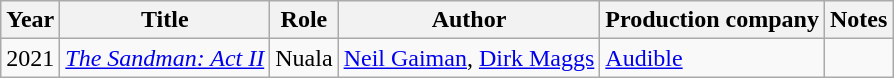<table class="wikitable">
<tr>
<th>Year</th>
<th>Title</th>
<th>Role</th>
<th>Author</th>
<th>Production company</th>
<th class="unsortable">Notes</th>
</tr>
<tr>
<td>2021</td>
<td><em><a href='#'>The Sandman: Act II</a></em></td>
<td>Nuala</td>
<td><a href='#'>Neil Gaiman</a>, <a href='#'>Dirk Maggs</a></td>
<td><a href='#'>Audible</a></td>
<td></td>
</tr>
</table>
